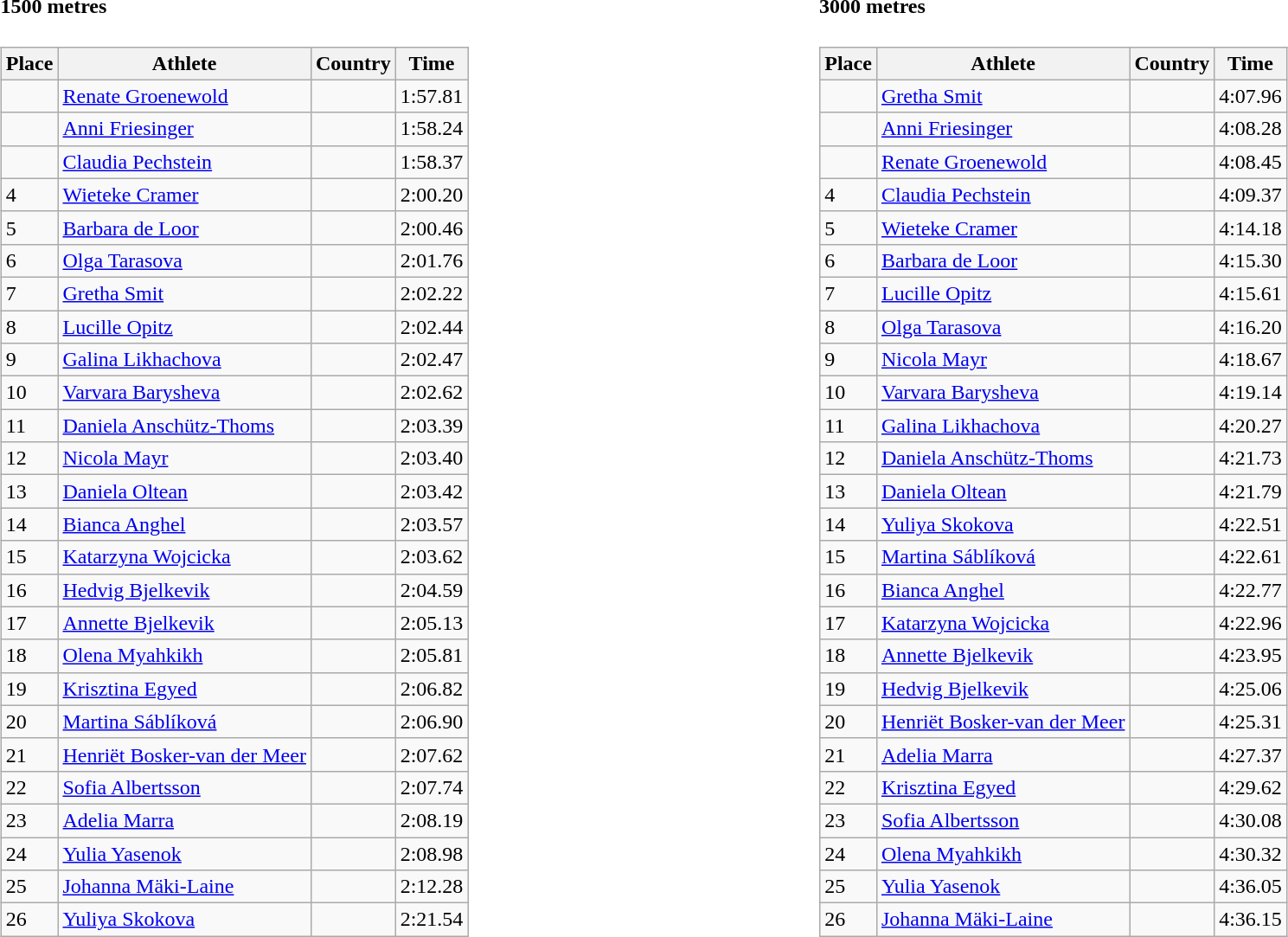<table width=100%>
<tr>
<td width=50% align=left valign=top><br><h4>1500 metres</h4><table class="wikitable sortable" border="1">
<tr>
<th Scope=”col”>Place</th>
<th Scope=”col”>Athlete</th>
<th Scope=”col”>Country</th>
<th Scope=”col”>Time</th>
</tr>
<tr>
<td></td>
<td><a href='#'>Renate Groenewold</a></td>
<td></td>
<td>1:57.81</td>
</tr>
<tr>
<td></td>
<td><a href='#'>Anni Friesinger</a></td>
<td></td>
<td>1:58.24</td>
</tr>
<tr>
<td></td>
<td><a href='#'>Claudia Pechstein</a></td>
<td></td>
<td>1:58.37</td>
</tr>
<tr>
<td>4</td>
<td><a href='#'>Wieteke Cramer</a></td>
<td></td>
<td>2:00.20</td>
</tr>
<tr>
<td>5</td>
<td><a href='#'>Barbara de Loor</a></td>
<td></td>
<td>2:00.46</td>
</tr>
<tr>
<td>6</td>
<td><a href='#'>Olga Tarasova</a></td>
<td></td>
<td>2:01.76</td>
</tr>
<tr>
<td>7</td>
<td><a href='#'>Gretha Smit</a></td>
<td></td>
<td>2:02.22</td>
</tr>
<tr>
<td>8</td>
<td><a href='#'>Lucille Opitz</a></td>
<td></td>
<td>2:02.44</td>
</tr>
<tr>
<td>9</td>
<td><a href='#'>Galina Likhachova</a></td>
<td></td>
<td>2:02.47</td>
</tr>
<tr>
<td>10</td>
<td><a href='#'>Varvara Barysheva</a></td>
<td></td>
<td>2:02.62</td>
</tr>
<tr>
<td>11</td>
<td><a href='#'>Daniela Anschütz-Thoms</a></td>
<td></td>
<td>2:03.39</td>
</tr>
<tr>
<td>12</td>
<td><a href='#'>Nicola Mayr</a></td>
<td></td>
<td>2:03.40</td>
</tr>
<tr>
<td>13</td>
<td><a href='#'>Daniela Oltean</a></td>
<td></td>
<td>2:03.42</td>
</tr>
<tr>
<td>14</td>
<td><a href='#'>Bianca Anghel</a></td>
<td></td>
<td>2:03.57</td>
</tr>
<tr>
<td>15</td>
<td><a href='#'>Katarzyna Wojcicka</a></td>
<td></td>
<td>2:03.62</td>
</tr>
<tr>
<td>16</td>
<td><a href='#'>Hedvig Bjelkevik</a></td>
<td></td>
<td>2:04.59</td>
</tr>
<tr>
<td>17</td>
<td><a href='#'>Annette Bjelkevik</a></td>
<td></td>
<td>2:05.13</td>
</tr>
<tr>
<td>18</td>
<td><a href='#'>Olena Myahkikh</a></td>
<td></td>
<td>2:05.81</td>
</tr>
<tr>
<td>19</td>
<td><a href='#'>Krisztina Egyed</a></td>
<td></td>
<td>2:06.82</td>
</tr>
<tr>
<td>20</td>
<td><a href='#'>Martina Sáblíková</a></td>
<td></td>
<td>2:06.90</td>
</tr>
<tr>
<td>21</td>
<td><a href='#'>Henriët Bosker-van der Meer</a></td>
<td></td>
<td>2:07.62</td>
</tr>
<tr>
<td>22</td>
<td><a href='#'>Sofia Albertsson</a></td>
<td></td>
<td>2:07.74</td>
</tr>
<tr>
<td>23</td>
<td><a href='#'>Adelia Marra</a></td>
<td></td>
<td>2:08.19</td>
</tr>
<tr>
<td>24</td>
<td><a href='#'>Yulia Yasenok</a></td>
<td></td>
<td>2:08.98</td>
</tr>
<tr>
<td>25</td>
<td><a href='#'>Johanna Mäki-Laine</a></td>
<td></td>
<td>2:12.28</td>
</tr>
<tr>
<td>26</td>
<td><a href='#'>Yuliya Skokova</a></td>
<td></td>
<td>2:21.54</td>
</tr>
</table>
</td>
<td width=50% align=left valign=top><br><h4>3000 metres</h4><table class="wikitable sortable" border="1">
<tr>
<th Scope=”col”>Place</th>
<th Scope=”col”>Athlete</th>
<th Scope=”col”>Country</th>
<th Scope=”col”>Time</th>
</tr>
<tr>
<td></td>
<td><a href='#'>Gretha Smit</a></td>
<td></td>
<td>4:07.96</td>
</tr>
<tr>
<td></td>
<td><a href='#'>Anni Friesinger</a></td>
<td></td>
<td>4:08.28</td>
</tr>
<tr>
<td></td>
<td><a href='#'>Renate Groenewold</a></td>
<td></td>
<td>4:08.45</td>
</tr>
<tr>
<td>4</td>
<td><a href='#'>Claudia Pechstein</a></td>
<td></td>
<td>4:09.37</td>
</tr>
<tr>
<td>5</td>
<td><a href='#'>Wieteke Cramer</a></td>
<td></td>
<td>4:14.18</td>
</tr>
<tr>
<td>6</td>
<td><a href='#'>Barbara de Loor</a></td>
<td></td>
<td>4:15.30</td>
</tr>
<tr>
<td>7</td>
<td><a href='#'>Lucille Opitz</a></td>
<td></td>
<td>4:15.61</td>
</tr>
<tr>
<td>8</td>
<td><a href='#'>Olga Tarasova</a></td>
<td></td>
<td>4:16.20</td>
</tr>
<tr>
<td>9</td>
<td><a href='#'>Nicola Mayr</a></td>
<td></td>
<td>4:18.67</td>
</tr>
<tr>
<td>10</td>
<td><a href='#'>Varvara Barysheva</a></td>
<td></td>
<td>4:19.14</td>
</tr>
<tr>
<td>11</td>
<td><a href='#'>Galina Likhachova</a></td>
<td></td>
<td>4:20.27</td>
</tr>
<tr>
<td>12</td>
<td><a href='#'>Daniela Anschütz-Thoms</a></td>
<td></td>
<td>4:21.73</td>
</tr>
<tr>
<td>13</td>
<td><a href='#'>Daniela Oltean</a></td>
<td></td>
<td>4:21.79</td>
</tr>
<tr>
<td>14</td>
<td><a href='#'>Yuliya Skokova</a></td>
<td></td>
<td>4:22.51</td>
</tr>
<tr>
<td>15</td>
<td><a href='#'>Martina Sáblíková</a></td>
<td></td>
<td>4:22.61</td>
</tr>
<tr>
<td>16</td>
<td><a href='#'>Bianca Anghel</a></td>
<td></td>
<td>4:22.77</td>
</tr>
<tr>
<td>17</td>
<td><a href='#'>Katarzyna Wojcicka</a></td>
<td></td>
<td>4:22.96</td>
</tr>
<tr>
<td>18</td>
<td><a href='#'>Annette Bjelkevik</a></td>
<td></td>
<td>4:23.95</td>
</tr>
<tr>
<td>19</td>
<td><a href='#'>Hedvig Bjelkevik</a></td>
<td></td>
<td>4:25.06</td>
</tr>
<tr>
<td>20</td>
<td><a href='#'>Henriët Bosker-van der Meer</a></td>
<td></td>
<td>4:25.31</td>
</tr>
<tr>
<td>21</td>
<td><a href='#'>Adelia Marra</a></td>
<td></td>
<td>4:27.37</td>
</tr>
<tr>
<td>22</td>
<td><a href='#'>Krisztina Egyed</a></td>
<td></td>
<td>4:29.62</td>
</tr>
<tr>
<td>23</td>
<td><a href='#'>Sofia Albertsson</a></td>
<td></td>
<td>4:30.08</td>
</tr>
<tr>
<td>24</td>
<td><a href='#'>Olena Myahkikh</a></td>
<td></td>
<td>4:30.32</td>
</tr>
<tr>
<td>25</td>
<td><a href='#'>Yulia Yasenok</a></td>
<td></td>
<td>4:36.05</td>
</tr>
<tr>
<td>26</td>
<td><a href='#'>Johanna Mäki-Laine</a></td>
<td></td>
<td>4:36.15</td>
</tr>
</table>
</td>
</tr>
</table>
